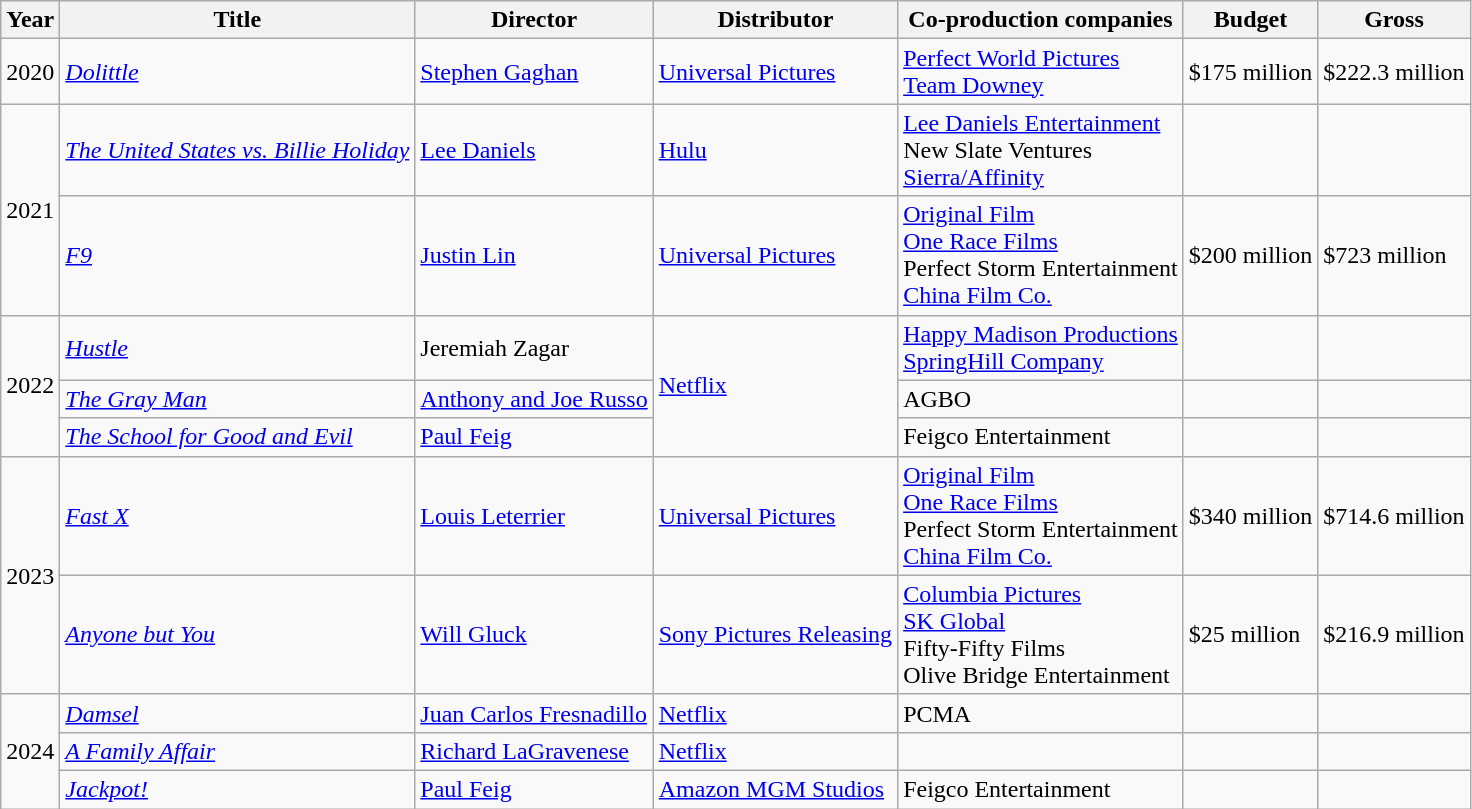<table class="wikitable sortable">
<tr>
<th>Year</th>
<th>Title</th>
<th>Director</th>
<th>Distributor</th>
<th>Co-production companies</th>
<th>Budget</th>
<th>Gross</th>
</tr>
<tr>
<td>2020</td>
<td><em><a href='#'>Dolittle</a></em></td>
<td><a href='#'>Stephen Gaghan</a></td>
<td><a href='#'>Universal Pictures</a></td>
<td><a href='#'>Perfect World Pictures</a><br><a href='#'>Team Downey</a></td>
<td>$175 million</td>
<td>$222.3 million</td>
</tr>
<tr>
<td rowspan="2">2021</td>
<td><em><a href='#'>The United States vs. Billie Holiday</a></em></td>
<td><a href='#'>Lee Daniels</a></td>
<td><a href='#'>Hulu</a></td>
<td><a href='#'>Lee Daniels Entertainment</a><br>New Slate Ventures<br><a href='#'>Sierra/Affinity</a></td>
<td></td>
<td></td>
</tr>
<tr>
<td><em><a href='#'>F9</a></em></td>
<td><a href='#'>Justin Lin</a></td>
<td><a href='#'>Universal Pictures</a></td>
<td><a href='#'>Original Film</a><br><a href='#'>One Race Films</a><br>Perfect Storm Entertainment<br><a href='#'>China Film Co.</a></td>
<td>$200 million</td>
<td>$723 million</td>
</tr>
<tr>
<td rowspan="3">2022</td>
<td><em><a href='#'>Hustle</a></em></td>
<td>Jeremiah Zagar</td>
<td rowspan="3"><a href='#'>Netflix</a></td>
<td><a href='#'>Happy Madison Productions</a><br><a href='#'>SpringHill Company</a></td>
<td></td>
<td></td>
</tr>
<tr>
<td><em><a href='#'>The Gray Man</a></em></td>
<td><a href='#'>Anthony and Joe Russo</a></td>
<td>AGBO</td>
<td></td>
<td></td>
</tr>
<tr>
<td><em><a href='#'>The School for Good and Evil</a></em></td>
<td><a href='#'>Paul Feig</a></td>
<td>Feigco Entertainment</td>
<td></td>
<td></td>
</tr>
<tr>
<td rowspan="2">2023</td>
<td><em><a href='#'>Fast X</a></em></td>
<td><a href='#'>Louis Leterrier</a></td>
<td><a href='#'>Universal Pictures</a></td>
<td><a href='#'>Original Film</a><br><a href='#'>One Race Films</a><br>Perfect Storm Entertainment<br><a href='#'>China Film Co.</a></td>
<td>$340 million</td>
<td>$714.6 million</td>
</tr>
<tr>
<td><em><a href='#'>Anyone but You</a></em></td>
<td><a href='#'>Will Gluck</a></td>
<td><a href='#'>Sony Pictures Releasing</a></td>
<td><a href='#'>Columbia Pictures</a><br><a href='#'>SK Global</a><br>Fifty-Fifty Films<br>Olive Bridge Entertainment</td>
<td>$25 million</td>
<td>$216.9 million</td>
</tr>
<tr>
<td rowspan="3">2024</td>
<td><em><a href='#'>Damsel</a></em></td>
<td><a href='#'>Juan Carlos Fresnadillo</a></td>
<td><a href='#'>Netflix</a></td>
<td>PCMA</td>
<td></td>
<td></td>
</tr>
<tr>
<td><em><a href='#'>A Family Affair</a></em></td>
<td><a href='#'>Richard LaGravenese</a></td>
<td><a href='#'>Netflix</a></td>
<td></td>
<td></td>
</tr>
<tr>
<td><em><a href='#'>Jackpot!</a></em></td>
<td><a href='#'>Paul Feig</a></td>
<td><a href='#'>Amazon MGM Studios</a></td>
<td>Feigco Entertainment</td>
<td></td>
<td></td>
</tr>
</table>
